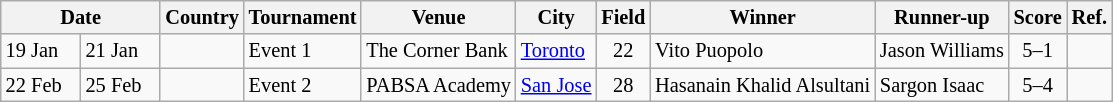<table class="wikitable" style="font-size: 85%">
<tr>
<th colspan="2" style="width:100px; text-align:center;">Date</th>
<th>Country</th>
<th>Tournament</th>
<th>Venue</th>
<th>City</th>
<th>Field</th>
<th>Winner</th>
<th>Runner-up</th>
<th>Score</th>
<th>Ref.</th>
</tr>
<tr>
<td>19 Jan</td>
<td>21 Jan</td>
<td></td>
<td>Event 1</td>
<td>The Corner Bank</td>
<td><a href='#'>Toronto</a></td>
<td align=center>22</td>
<td> Vito Puopolo</td>
<td> Jason Williams</td>
<td align=center>5–1</td>
<td align=center></td>
</tr>
<tr>
<td>22 Feb</td>
<td>25 Feb</td>
<td></td>
<td>Event 2</td>
<td>PABSA Academy</td>
<td><a href='#'>San Jose</a></td>
<td align=center>28</td>
<td> Hasanain Khalid Alsultani</td>
<td> Sargon Isaac</td>
<td align=center>5–4</td>
<td align=center></td>
</tr>
</table>
